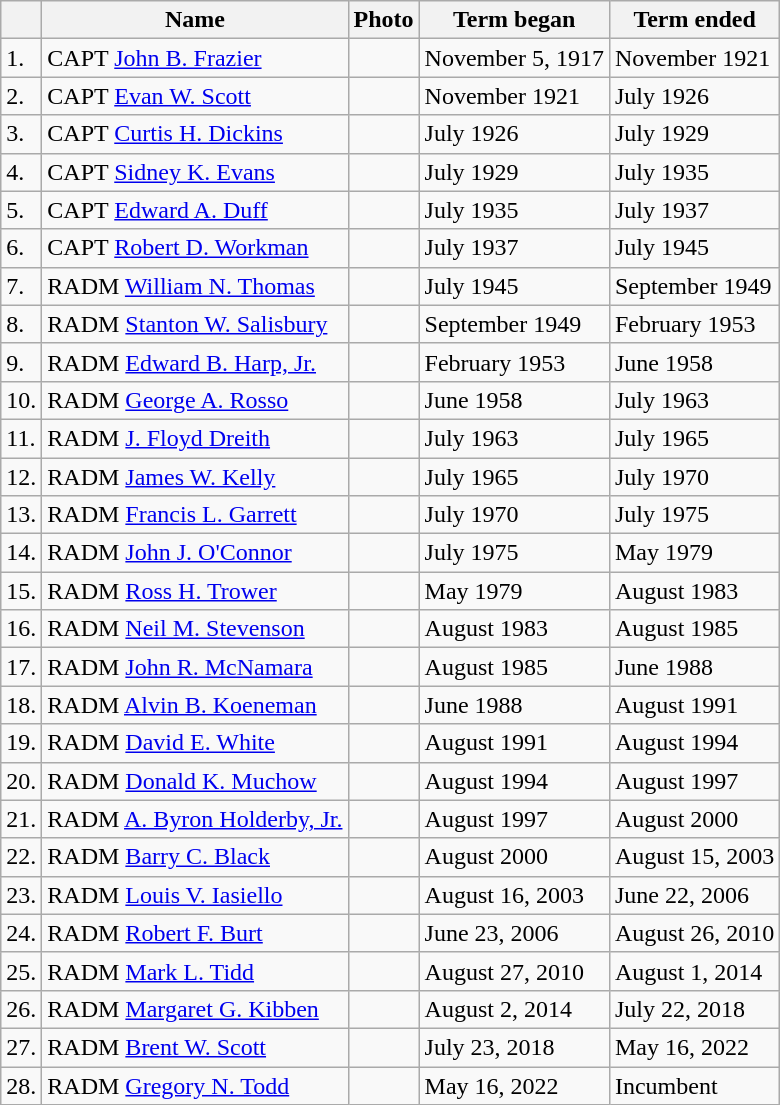<table class="wikitable">
<tr>
<th></th>
<th>Name</th>
<th>Photo</th>
<th>Term began</th>
<th>Term ended</th>
</tr>
<tr>
<td>1.</td>
<td>CAPT <a href='#'>John B. Frazier</a></td>
<td></td>
<td>November 5, 1917</td>
<td>November 1921</td>
</tr>
<tr>
<td>2.</td>
<td>CAPT <a href='#'>Evan W. Scott</a></td>
<td></td>
<td>November 1921</td>
<td>July 1926</td>
</tr>
<tr>
<td>3.</td>
<td>CAPT <a href='#'>Curtis H. Dickins</a></td>
<td></td>
<td>July 1926</td>
<td>July 1929</td>
</tr>
<tr>
<td>4.</td>
<td>CAPT <a href='#'>Sidney K. Evans</a></td>
<td></td>
<td>July 1929</td>
<td>July 1935</td>
</tr>
<tr>
<td>5.</td>
<td>CAPT <a href='#'>Edward A. Duff</a></td>
<td></td>
<td>July 1935</td>
<td>July 1937</td>
</tr>
<tr>
<td>6.</td>
<td>CAPT <a href='#'>Robert D. Workman</a></td>
<td></td>
<td>July 1937</td>
<td>July 1945</td>
</tr>
<tr>
<td>7.</td>
<td>RADM <a href='#'>William N. Thomas</a></td>
<td></td>
<td>July 1945</td>
<td>September 1949</td>
</tr>
<tr>
<td>8.</td>
<td>RADM <a href='#'>Stanton W. Salisbury</a></td>
<td></td>
<td>September 1949</td>
<td>February 1953</td>
</tr>
<tr>
<td>9.</td>
<td>RADM <a href='#'>Edward B. Harp, Jr.</a></td>
<td></td>
<td>February 1953</td>
<td>June 1958</td>
</tr>
<tr>
<td>10.</td>
<td>RADM <a href='#'>George A. Rosso</a></td>
<td></td>
<td>June 1958</td>
<td>July 1963</td>
</tr>
<tr>
<td>11.</td>
<td>RADM <a href='#'>J. Floyd Dreith</a></td>
<td></td>
<td>July 1963</td>
<td>July 1965</td>
</tr>
<tr>
<td>12.</td>
<td>RADM <a href='#'>James W. Kelly</a></td>
<td></td>
<td>July 1965</td>
<td>July 1970</td>
</tr>
<tr>
<td>13.</td>
<td>RADM <a href='#'>Francis L. Garrett</a></td>
<td></td>
<td>July 1970</td>
<td>July 1975</td>
</tr>
<tr>
<td>14.</td>
<td>RADM <a href='#'>John J. O'Connor</a></td>
<td></td>
<td>July 1975</td>
<td>May 1979</td>
</tr>
<tr>
<td>15.</td>
<td>RADM <a href='#'>Ross H. Trower</a></td>
<td></td>
<td>May 1979</td>
<td>August 1983</td>
</tr>
<tr>
<td>16.</td>
<td>RADM <a href='#'>Neil M. Stevenson</a></td>
<td></td>
<td>August 1983</td>
<td>August 1985</td>
</tr>
<tr>
<td>17.</td>
<td>RADM <a href='#'>John R. McNamara</a></td>
<td></td>
<td>August 1985</td>
<td>June 1988</td>
</tr>
<tr>
<td>18.</td>
<td>RADM <a href='#'>Alvin B. Koeneman</a></td>
<td></td>
<td>June 1988</td>
<td>August 1991</td>
</tr>
<tr>
<td>19.</td>
<td>RADM <a href='#'>David E. White</a></td>
<td></td>
<td>August 1991</td>
<td>August 1994</td>
</tr>
<tr>
<td>20.</td>
<td>RADM <a href='#'>Donald K. Muchow</a></td>
<td></td>
<td>August 1994</td>
<td>August 1997</td>
</tr>
<tr>
<td>21.</td>
<td>RADM <a href='#'>A. Byron Holderby, Jr.</a></td>
<td></td>
<td>August 1997</td>
<td>August 2000</td>
</tr>
<tr>
<td>22.</td>
<td>RADM <a href='#'>Barry C. Black</a></td>
<td></td>
<td>August 2000</td>
<td>August 15, 2003</td>
</tr>
<tr>
<td>23.</td>
<td>RADM <a href='#'>Louis V. Iasiello</a></td>
<td></td>
<td>August 16, 2003</td>
<td>June 22, 2006</td>
</tr>
<tr>
<td>24.</td>
<td>RADM <a href='#'>Robert F. Burt</a></td>
<td></td>
<td>June 23, 2006</td>
<td>August 26, 2010</td>
</tr>
<tr>
<td>25.</td>
<td>RADM <a href='#'>Mark L. Tidd</a></td>
<td></td>
<td>August 27, 2010</td>
<td>August 1, 2014</td>
</tr>
<tr>
<td>26.</td>
<td>RADM <a href='#'>Margaret G. Kibben</a></td>
<td></td>
<td>August 2, 2014</td>
<td>July 22, 2018</td>
</tr>
<tr>
<td>27.</td>
<td>RADM <a href='#'>Brent W. Scott</a></td>
<td></td>
<td>July 23, 2018</td>
<td>May 16, 2022</td>
</tr>
<tr>
<td>28.</td>
<td>RADM <a href='#'>Gregory N. Todd</a></td>
<td></td>
<td>May 16, 2022</td>
<td>Incumbent</td>
</tr>
</table>
